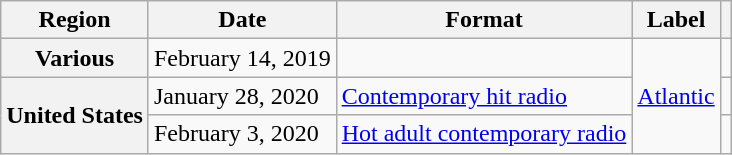<table class="wikitable plainrowheaders">
<tr>
<th scope="col">Region</th>
<th scope="col">Date</th>
<th scope="col">Format</th>
<th scope="col">Label</th>
<th scope="col"></th>
</tr>
<tr>
<th scope="row">Various</th>
<td>February 14, 2019</td>
<td></td>
<td rowspan="3"><a href='#'>Atlantic</a></td>
<td align="center"></td>
</tr>
<tr>
<th scope="row" rowspan="2">United States</th>
<td>January 28, 2020</td>
<td><a href='#'>Contemporary hit radio</a></td>
<td align="center"></td>
</tr>
<tr>
<td>February 3, 2020</td>
<td><a href='#'>Hot adult contemporary radio</a></td>
<td align="center"></td>
</tr>
</table>
